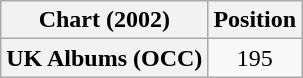<table class="wikitable plainrowheaders" style="text-align:center;">
<tr>
<th scope="col">Chart (2002)</th>
<th scope="col">Position</th>
</tr>
<tr>
<th scope="row">UK Albums (OCC)</th>
<td>195</td>
</tr>
</table>
